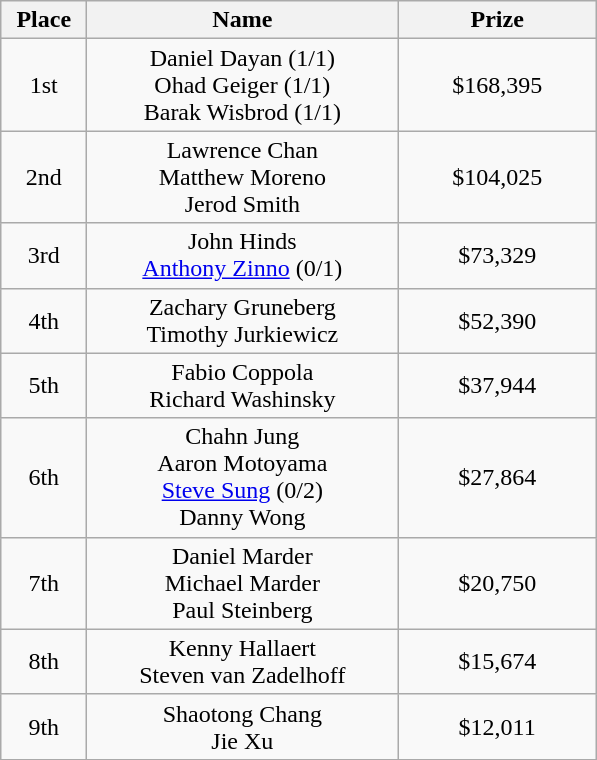<table class="wikitable">
<tr>
<th width="50">Place</th>
<th width="200">Name</th>
<th width="125">Prize</th>
</tr>
<tr>
<td align = "center">1st</td>
<td align = "center">Daniel Dayan (1/1)<br>Ohad Geiger (1/1)<br>Barak Wisbrod (1/1)</td>
<td align = "center">$168,395</td>
</tr>
<tr>
<td align = "center">2nd</td>
<td align = "center">Lawrence Chan<br>Matthew Moreno<br>Jerod Smith</td>
<td align = "center">$104,025</td>
</tr>
<tr>
<td align = "center">3rd</td>
<td align = "center">John Hinds<br><a href='#'>Anthony Zinno</a> (0/1)</td>
<td align = "center">$73,329</td>
</tr>
<tr>
<td align = "center">4th</td>
<td align = "center">Zachary Gruneberg<br>Timothy Jurkiewicz</td>
<td align = "center">$52,390</td>
</tr>
<tr>
<td align = "center">5th</td>
<td align = "center">Fabio Coppola<br>Richard Washinsky</td>
<td align = "center">$37,944</td>
</tr>
<tr>
<td align = "center">6th</td>
<td align = "center">Chahn Jung<br>Aaron Motoyama<br><a href='#'>Steve Sung</a> (0/2)<br>Danny Wong</td>
<td align = "center">$27,864</td>
</tr>
<tr>
<td align = "center">7th</td>
<td align = "center">Daniel Marder<br>Michael Marder<br>Paul Steinberg</td>
<td align = "center">$20,750</td>
</tr>
<tr>
<td align = "center">8th</td>
<td align = "center">Kenny Hallaert<br>Steven van Zadelhoff</td>
<td align = "center">$15,674</td>
</tr>
<tr>
<td align = "center">9th</td>
<td align = "center">Shaotong Chang<br>Jie Xu</td>
<td align = "center">$12,011</td>
</tr>
</table>
